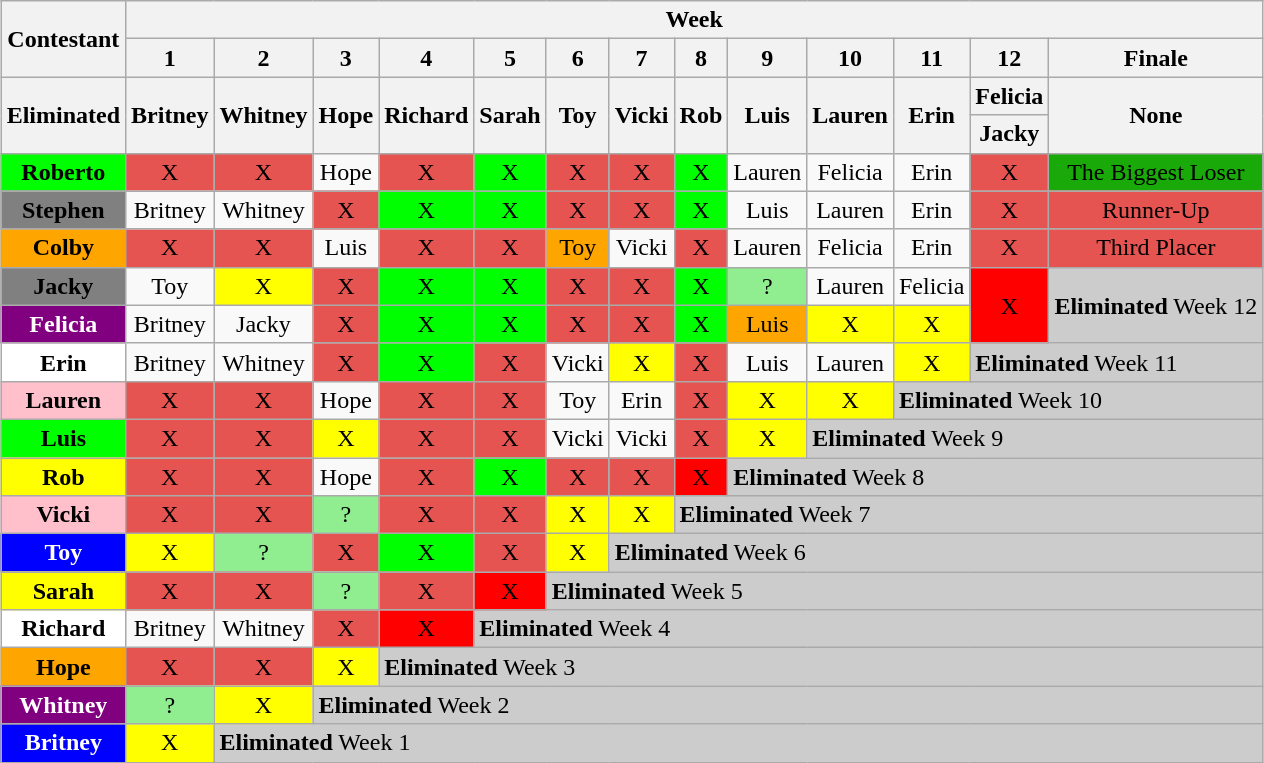<table class="wikitable" style="text-align:center; margin:auto;">
<tr>
<th rowspan="2">Contestant</th>
<th colspan="13">Week</th>
</tr>
<tr>
<th>1</th>
<th>2</th>
<th>3</th>
<th>4</th>
<th>5</th>
<th>6</th>
<th>7</th>
<th>8</th>
<th>9</th>
<th>10</th>
<th>11</th>
<th>12</th>
<th>Finale</th>
</tr>
<tr>
<th rowspan="2">Eliminated</th>
<th rowspan="2">Britney</th>
<th rowspan="2">Whitney</th>
<th rowspan="2">Hope</th>
<th rowspan="2">Richard</th>
<th rowspan="2">Sarah</th>
<th rowspan="2">Toy</th>
<th rowspan="2">Vicki</th>
<th rowspan="2">Rob</th>
<th rowspan="2">Luis</th>
<th rowspan="2">Lauren</th>
<th rowspan="2">Erin</th>
<th>Felicia</th>
<th rowspan="2">None</th>
</tr>
<tr>
<th>Jacky</th>
</tr>
<tr>
<td style="background:lime;color:black;"><strong>Roberto</strong></td>
<td style="background:#e55451;">X</td>
<td style="background:#e55451;">X</td>
<td>Hope</td>
<td style="background:#e55451;">X</td>
<td style="background:lime;">X</td>
<td style="background:#e55451;">X</td>
<td style="background:#e55451;">X</td>
<td style="background:lime;">X</td>
<td>Lauren</td>
<td>Felicia</td>
<td>Erin</td>
<td style="background:#e55451;">X</td>
<td style="background:#19aa09;">The Biggest Loser</td>
</tr>
<tr>
<td style="background:gray;color:black;"><strong>Stephen</strong></td>
<td>Britney</td>
<td>Whitney</td>
<td style="background:#e55451;">X</td>
<td style="background:lime;">X</td>
<td style="background:lime;">X</td>
<td style="background:#e55451;">X</td>
<td style="background:#e55451;">X</td>
<td style="background:lime;">X</td>
<td>Luis</td>
<td>Lauren</td>
<td>Erin</td>
<td style="background:#e55451;">X</td>
<td style="background:#e55451;">Runner-Up</td>
</tr>
<tr>
<td style="background:orange;"><strong>Colby</strong></td>
<td style="background:#e55451;">X</td>
<td style="background:#e55451;">X</td>
<td>Luis</td>
<td style="background:#e55451;">X</td>
<td style="background:#e55451;">X</td>
<td style="background:orange;">Toy</td>
<td>Vicki</td>
<td style="background:#e55451;">X</td>
<td>Lauren</td>
<td>Felicia</td>
<td>Erin</td>
<td style="background:#e55451;">X</td>
<td style="background:#e55451;">Third Placer</td>
</tr>
<tr>
<td style="background:gray"><span><strong>Jacky</strong></span></td>
<td>Toy</td>
<td style="background:yellow;">X</td>
<td style="background:#e55451;">X</td>
<td style="background:lime;">X</td>
<td style="background:lime;">X</td>
<td style="background:#e55451;">X</td>
<td style="background:#e55451;">X</td>
<td style="background:lime;">X</td>
<td style="background:lightgreen;">?</td>
<td>Lauren</td>
<td>Felicia</td>
<td rowspan="2" style="background:red;">X</td>
<td rowspan="2" style="background:#ccc; text-align:left;"><strong>Eliminated</strong> Week 12</td>
</tr>
<tr>
<td style="background:purple;color:white;"><strong>Felicia</strong></td>
<td>Britney</td>
<td>Jacky</td>
<td style="background:#e55451;">X</td>
<td style="background:lime;">X</td>
<td style="background:lime;">X</td>
<td style="background:#e55451;">X</td>
<td style="background:#e55451;">X</td>
<td style="background:lime;">X</td>
<td style="background:orange;">Luis</td>
<td style="background:yellow;">X</td>
<td style="background:yellow;">X</td>
</tr>
<tr>
<td style="background:white"><span><strong>Erin</strong></span></td>
<td>Britney</td>
<td>Whitney</td>
<td style="background:#e55451;">X</td>
<td style="background:lime;">X</td>
<td style="background:#e55451;">X</td>
<td>Vicki</td>
<td style="background:yellow;">X</td>
<td style="background:#e55451;">X</td>
<td>Luis</td>
<td>Lauren</td>
<td style="background:yellow;">X</td>
<td colspan="2" style="background:#ccc; text-align:left;"><strong>Eliminated</strong> Week 11</td>
</tr>
<tr>
<td style="background:pink;"><strong>Lauren</strong></td>
<td style="background:#e55451;">X</td>
<td style="background:#e55451;">X</td>
<td>Hope</td>
<td style="background:#e55451;">X</td>
<td style="background:#e55451;">X</td>
<td>Toy</td>
<td>Erin</td>
<td style="background:#e55451;">X</td>
<td style="background:yellow;">X</td>
<td style="background:yellow;">X</td>
<td colspan="3" style="background:#ccc; text-align:left;"><strong>Eliminated</strong> Week 10</td>
</tr>
<tr>
<td style="background:lime;color:black;"><strong>Luis</strong></td>
<td style="background:#e55451;">X</td>
<td style="background:#e55451;">X</td>
<td style="background:yellow;">X</td>
<td style="background:#e55451;">X</td>
<td style="background:#e55451;">X</td>
<td>Vicki</td>
<td>Vicki</td>
<td style="background:#e55451;">X</td>
<td style="background:yellow;">X</td>
<td colspan="4" style="background:#ccc; text-align:left;"><strong>Eliminated</strong> Week 9</td>
</tr>
<tr>
<td style="background:yellow;"><strong>Rob</strong></td>
<td style="background:#e55451;">X</td>
<td style="background:#e55451;">X</td>
<td>Hope</td>
<td style="background:#e55451;">X</td>
<td style="background:lime;">X</td>
<td style="background:#e55451;">X</td>
<td style="background:#e55451;">X</td>
<td style="background:red;">X</td>
<td colspan="5" style="background:#ccc; text-align:left;"><strong>Eliminated</strong> Week 8</td>
</tr>
<tr>
<td style="background:pink;"><strong>Vicki</strong></td>
<td style="background:#e55451;">X</td>
<td style="background:#e55451;">X</td>
<td style="background:lightgreen;">?</td>
<td style="background:#e55451;">X</td>
<td style="background:#e55451;">X</td>
<td style="background:yellow;">X</td>
<td style="background:yellow;">X</td>
<td colspan="6" style="background:#ccc; text-align:left;"><strong>Eliminated</strong> Week 7</td>
</tr>
<tr>
<td style="background:blue;color:white;"><strong>Toy</strong></td>
<td style="background:yellow;">X</td>
<td style="background:lightgreen;">?</td>
<td style="background:#e55451;">X</td>
<td style="background:lime;">X</td>
<td style="background:#e55451;">X</td>
<td style="background:yellow;">X</td>
<td colspan="7" style="background:#ccc; text-align:left;"><strong>Eliminated</strong> Week 6</td>
</tr>
<tr>
<td style="background:yellow;"><strong>Sarah</strong></td>
<td style="background:#e55451;">X</td>
<td style="background:#e55451;">X</td>
<td style="background:lightgreen;">?</td>
<td style="background:#e55451;">X</td>
<td style="background:red;">X</td>
<td colspan="8" style="background:#ccc; text-align:left;"><strong>Eliminated</strong> Week 5</td>
</tr>
<tr>
<td style="background:white;color:black;"><strong>Richard</strong></td>
<td>Britney</td>
<td>Whitney</td>
<td style="background:#e55451;">X</td>
<td style="background:red;">X</td>
<td colspan="9" style="background:#ccc; text-align:left;"><strong>Eliminated</strong> Week 4</td>
</tr>
<tr>
<td style="background:orange;"><strong>Hope</strong></td>
<td style="background:#e55451;">X</td>
<td style="background:#e55451;">X</td>
<td style="background:yellow;">X</td>
<td colspan="10" style="background:#ccc; text-align:left;"><strong>Eliminated</strong> Week 3</td>
</tr>
<tr>
<td style="background:purple;color:white;"><strong>Whitney</strong></td>
<td style="background:lightgreen;">?</td>
<td style="background:yellow;">X</td>
<td colspan="11" style="background:#ccc; text-align:left;"><strong>Eliminated</strong> Week 2</td>
</tr>
<tr>
<td style="background:blue;color:white;"><strong>Britney</strong></td>
<td style="background:yellow;">X</td>
<td colspan="12" style="background:#ccc; text-align:left;"><strong>Eliminated</strong> Week 1</td>
</tr>
</table>
